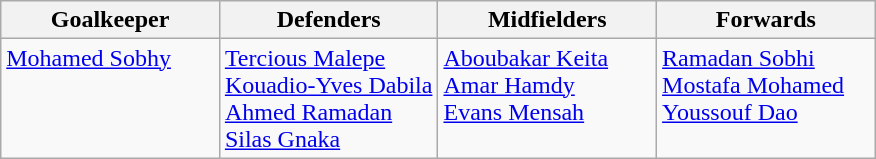<table class=wikitable>
<tr>
<th style="width:25%;">Goalkeeper</th>
<th style="width:25%;">Defenders</th>
<th style="width:25%;">Midfielders</th>
<th style="width:25%;">Forwards</th>
</tr>
<tr style="vertical-align:top;">
<td> <a href='#'>Mohamed Sobhy</a></td>
<td> <a href='#'>Tercious Malepe</a><br> <a href='#'>Kouadio-Yves Dabila</a><br> <a href='#'>Ahmed Ramadan</a><br> <a href='#'>Silas Gnaka</a></td>
<td> <a href='#'>Aboubakar Keita</a><br> <a href='#'>Amar Hamdy</a><br> <a href='#'> Evans Mensah</a></td>
<td> <a href='#'>Ramadan Sobhi</a><br> <a href='#'>Mostafa Mohamed</a><br> <a href='#'>Youssouf Dao</a></td>
</tr>
</table>
